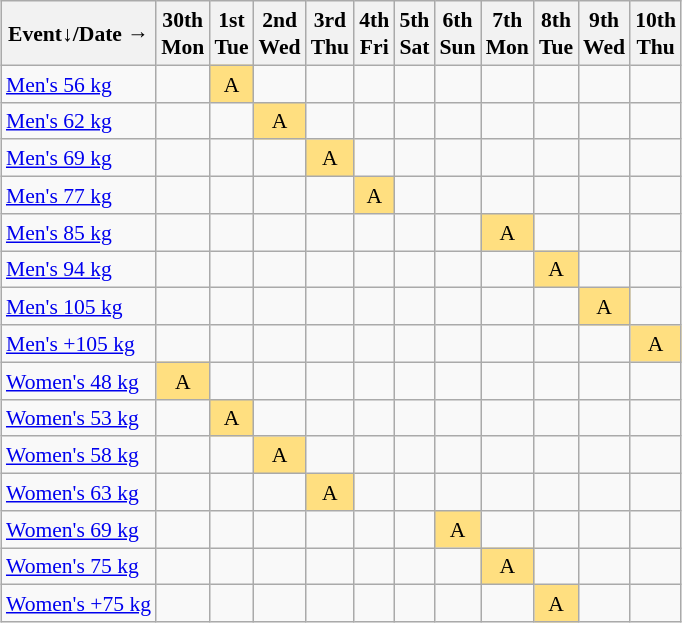<table class="wikitable" style="margin:0.5em auto; font-size:90%; line-height:1.25em; text-align:center;">
<tr>
<th>Event↓/Date →</th>
<th>30th<br>Mon</th>
<th>1st<br>Tue</th>
<th>2nd<br>Wed</th>
<th>3rd<br>Thu</th>
<th>4th<br>Fri</th>
<th>5th<br>Sat</th>
<th>6th<br>Sun</th>
<th>7th<br>Mon</th>
<th>8th<br>Tue</th>
<th>9th<br>Wed</th>
<th>10th<br>Thu</th>
</tr>
<tr>
<td align="left"><a href='#'>Men's 56 kg</a></td>
<td></td>
<td bgcolor="#FFDF80">A</td>
<td></td>
<td></td>
<td></td>
<td></td>
<td></td>
<td></td>
<td></td>
<td></td>
<td></td>
</tr>
<tr>
<td align="left"><a href='#'>Men's 62 kg</a></td>
<td></td>
<td></td>
<td bgcolor="#FFDF80">A</td>
<td></td>
<td></td>
<td></td>
<td></td>
<td></td>
<td></td>
<td></td>
<td></td>
</tr>
<tr>
<td align="left"><a href='#'>Men's 69 kg</a></td>
<td></td>
<td></td>
<td></td>
<td bgcolor="#FFDF80">A</td>
<td></td>
<td></td>
<td></td>
<td></td>
<td></td>
<td></td>
<td></td>
</tr>
<tr>
<td align="left"><a href='#'>Men's 77 kg</a></td>
<td></td>
<td></td>
<td></td>
<td></td>
<td bgcolor="#FFDF80">A</td>
<td></td>
<td></td>
<td></td>
<td></td>
<td></td>
<td></td>
</tr>
<tr>
<td align="left"><a href='#'>Men's 85 kg</a></td>
<td></td>
<td></td>
<td></td>
<td></td>
<td></td>
<td></td>
<td></td>
<td bgcolor="#FFDF80">A</td>
<td></td>
<td></td>
<td></td>
</tr>
<tr>
<td align="left"><a href='#'>Men's 94 kg</a></td>
<td></td>
<td></td>
<td></td>
<td></td>
<td></td>
<td></td>
<td></td>
<td></td>
<td bgcolor="#FFDF80">A</td>
<td></td>
<td></td>
</tr>
<tr>
<td align="left"><a href='#'>Men's 105 kg</a></td>
<td></td>
<td></td>
<td></td>
<td></td>
<td></td>
<td></td>
<td></td>
<td></td>
<td></td>
<td bgcolor="#FFDF80">A</td>
<td></td>
</tr>
<tr>
<td align="left"><a href='#'>Men's +105 kg</a></td>
<td></td>
<td></td>
<td></td>
<td></td>
<td></td>
<td></td>
<td></td>
<td></td>
<td></td>
<td></td>
<td bgcolor="#FFDF80">A</td>
</tr>
<tr>
<td align="left"><a href='#'>Women's 48 kg</a></td>
<td bgcolor="#FFDF80">A</td>
<td></td>
<td></td>
<td></td>
<td></td>
<td></td>
<td></td>
<td></td>
<td></td>
<td></td>
<td></td>
</tr>
<tr>
<td align="left"><a href='#'>Women's 53 kg</a></td>
<td></td>
<td bgcolor="#FFDF80">A</td>
<td></td>
<td></td>
<td></td>
<td></td>
<td></td>
<td></td>
<td></td>
<td></td>
<td></td>
</tr>
<tr>
<td align="left"><a href='#'>Women's 58 kg</a></td>
<td></td>
<td></td>
<td bgcolor="#FFDF80">A</td>
<td></td>
<td></td>
<td></td>
<td></td>
<td></td>
<td></td>
<td></td>
<td></td>
</tr>
<tr>
<td align="left"><a href='#'>Women's 63 kg</a></td>
<td></td>
<td></td>
<td></td>
<td bgcolor="#FFDF80">A</td>
<td></td>
<td></td>
<td></td>
<td></td>
<td></td>
<td></td>
<td></td>
</tr>
<tr>
<td align="left"><a href='#'>Women's 69 kg</a></td>
<td></td>
<td></td>
<td></td>
<td></td>
<td></td>
<td></td>
<td bgcolor="#FFDF80">A</td>
<td></td>
<td></td>
<td></td>
<td></td>
</tr>
<tr>
<td align="left"><a href='#'>Women's 75 kg</a></td>
<td></td>
<td></td>
<td></td>
<td></td>
<td></td>
<td></td>
<td></td>
<td bgcolor="#FFDF80">A</td>
<td></td>
<td></td>
<td></td>
</tr>
<tr>
<td align="left"><a href='#'>Women's +75 kg</a></td>
<td></td>
<td></td>
<td></td>
<td></td>
<td></td>
<td></td>
<td></td>
<td></td>
<td bgcolor="#FFDF80">A</td>
<td></td>
<td></td>
</tr>
</table>
